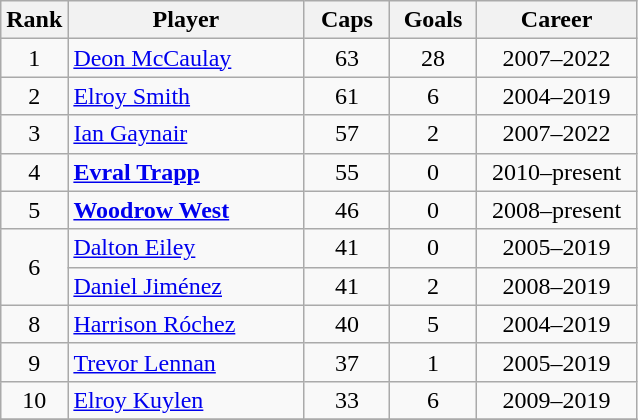<table class="wikitable sortable" style="text-align: center;">
<tr>
<th width=30px>Rank</th>
<th width=150px>Player</th>
<th width=50px>Caps</th>
<th width=50px>Goals</th>
<th width=100px>Career</th>
</tr>
<tr>
<td>1</td>
<td align=left><a href='#'>Deon McCaulay</a></td>
<td>63</td>
<td>28</td>
<td>2007–2022</td>
</tr>
<tr>
<td>2</td>
<td align=left><a href='#'>Elroy Smith</a></td>
<td>61</td>
<td>6</td>
<td>2004–2019</td>
</tr>
<tr>
<td>3</td>
<td align=left><a href='#'>Ian Gaynair</a></td>
<td>57</td>
<td>2</td>
<td>2007–2022</td>
</tr>
<tr>
<td>4</td>
<td align=left><strong><a href='#'>Evral Trapp</a></strong></td>
<td>55</td>
<td>0</td>
<td>2010–present</td>
</tr>
<tr>
<td>5</td>
<td align=left><strong><a href='#'>Woodrow West</a></strong></td>
<td>46</td>
<td>0</td>
<td>2008–present</td>
</tr>
<tr>
<td rowspan=2>6</td>
<td align=left><a href='#'>Dalton Eiley</a></td>
<td>41</td>
<td>0</td>
<td>2005–2019</td>
</tr>
<tr>
<td align=left><a href='#'>Daniel Jiménez</a></td>
<td>41</td>
<td>2</td>
<td>2008–2019</td>
</tr>
<tr>
<td>8</td>
<td align=left><a href='#'>Harrison Róchez</a></td>
<td>40</td>
<td>5</td>
<td>2004–2019</td>
</tr>
<tr>
<td>9</td>
<td align=left><a href='#'>Trevor Lennan</a></td>
<td>37</td>
<td>1</td>
<td>2005–2019</td>
</tr>
<tr>
<td>10</td>
<td align=left><a href='#'>Elroy Kuylen</a></td>
<td>33</td>
<td>6</td>
<td>2009–2019</td>
</tr>
<tr>
</tr>
</table>
